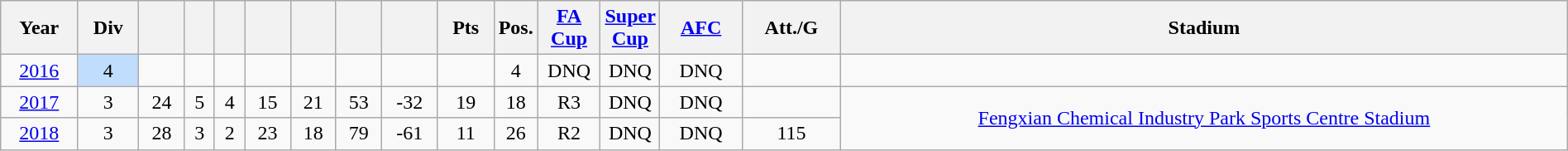<table class="wikitable sortable" width=100% style=text-align:Center>
<tr>
<th>Year</th>
<th>Div</th>
<th></th>
<th></th>
<th></th>
<th></th>
<th></th>
<th></th>
<th></th>
<th>Pts</th>
<th width=2%>Pos.</th>
<th width=4%><a href='#'>FA Cup</a></th>
<th width=2%><a href='#'>Super Cup</a></th>
<th><a href='#'>AFC</a></th>
<th>Att./G</th>
<th>Stadium</th>
</tr>
<tr>
<td><a href='#'>2016</a></td>
<td bgcolor=#c1ddfd>4</td>
<td></td>
<td></td>
<td></td>
<td></td>
<td></td>
<td></td>
<td></td>
<td></td>
<td>4</td>
<td>DNQ</td>
<td>DNQ</td>
<td>DNQ</td>
<td></td>
<td></td>
</tr>
<tr>
<td><a href='#'>2017</a></td>
<td>3</td>
<td>24</td>
<td>5</td>
<td>4</td>
<td>15</td>
<td>21</td>
<td>53</td>
<td>-32</td>
<td>19</td>
<td>18</td>
<td>R3</td>
<td>DNQ</td>
<td>DNQ</td>
<td></td>
<td rowspan="2"><a href='#'>Fengxian Chemical Industry Park Sports Centre Stadium</a></td>
</tr>
<tr>
<td><a href='#'>2018</a></td>
<td>3</td>
<td>28</td>
<td>3</td>
<td>2</td>
<td>23</td>
<td>18</td>
<td>79</td>
<td>-61</td>
<td>11</td>
<td>26</td>
<td>R2</td>
<td>DNQ</td>
<td>DNQ</td>
<td>115</td>
</tr>
</table>
